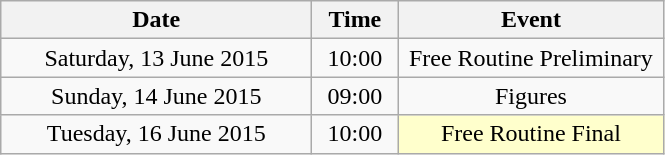<table class="wikitable" style="text-align:center">
<tr>
<th width=200>Date</th>
<th width=50>Time</th>
<th width=170>Event</th>
</tr>
<tr>
<td>Saturday, 13 June 2015</td>
<td>10:00</td>
<td>Free Routine Preliminary</td>
</tr>
<tr>
<td>Sunday, 14 June 2015</td>
<td>09:00</td>
<td>Figures</td>
</tr>
<tr>
<td>Tuesday, 16 June 2015</td>
<td>10:00</td>
<td bgcolor=ffffcc>Free Routine Final</td>
</tr>
</table>
